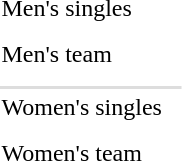<table>
<tr>
<td>Men's singles<br></td>
<td></td>
<td></td>
<td></td>
</tr>
<tr>
<td>Men's team<br></td>
<td><br><br></td>
<td><br><br></td>
<td><br></td>
</tr>
<tr bgcolor=#DDDDDD>
<td colspan=7></td>
</tr>
<tr>
<td>Women's singles<br></td>
<td></td>
<td></td>
<td></td>
</tr>
<tr>
<td>Women's team<br></td>
<td><br></td>
<td><br></td>
<td><br><br></td>
</tr>
</table>
